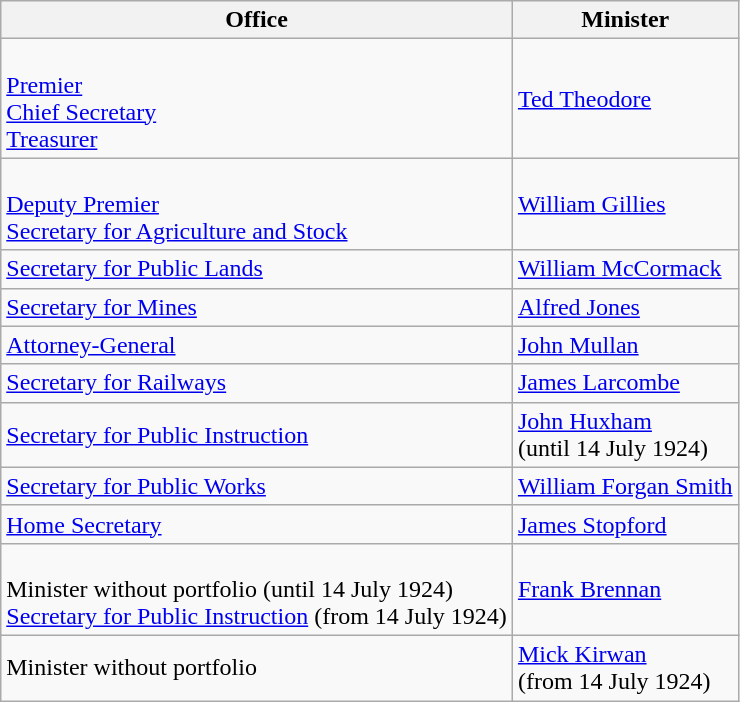<table class="wikitable">
<tr>
<th>Office</th>
<th>Minister</th>
</tr>
<tr>
<td><br><a href='#'>Premier</a><br>
<a href='#'>Chief Secretary</a><br>
<a href='#'>Treasurer</a><br></td>
<td><a href='#'>Ted Theodore</a></td>
</tr>
<tr>
<td><br><a href='#'>Deputy Premier</a><br>
<a href='#'>Secretary for Agriculture and Stock</a></td>
<td><a href='#'>William Gillies</a></td>
</tr>
<tr>
<td><a href='#'>Secretary for Public Lands</a></td>
<td><a href='#'>William McCormack</a></td>
</tr>
<tr>
<td><a href='#'>Secretary for Mines</a></td>
<td><a href='#'>Alfred Jones</a></td>
</tr>
<tr>
<td><a href='#'>Attorney-General</a></td>
<td><a href='#'>John Mullan</a></td>
</tr>
<tr>
<td><a href='#'>Secretary for Railways</a></td>
<td><a href='#'>James Larcombe</a></td>
</tr>
<tr>
<td><a href='#'>Secretary for Public Instruction</a></td>
<td><a href='#'>John Huxham</a><br>(until 14 July 1924)</td>
</tr>
<tr>
<td><a href='#'>Secretary for Public Works</a></td>
<td><a href='#'>William Forgan Smith</a></td>
</tr>
<tr>
<td><a href='#'>Home Secretary</a></td>
<td><a href='#'>James Stopford</a></td>
</tr>
<tr>
<td><br>Minister without portfolio (until 14 July 1924)<br>
<a href='#'>Secretary for Public Instruction</a> (from 14 July 1924)</td>
<td><a href='#'>Frank Brennan</a></td>
</tr>
<tr>
<td>Minister without portfolio</td>
<td><a href='#'>Mick Kirwan</a><br>(from 14 July 1924)</td>
</tr>
</table>
